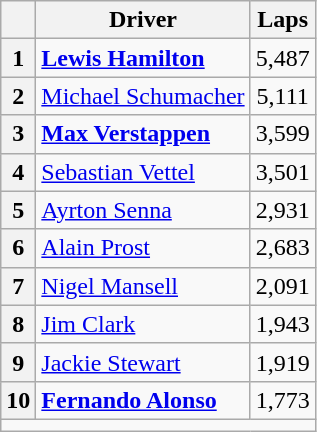<table class="wikitable">
<tr>
<th></th>
<th>Driver</th>
<th>Laps</th>
</tr>
<tr>
<th>1</th>
<td> <strong><a href='#'>Lewis Hamilton</a></strong></td>
<td align=center>5,487</td>
</tr>
<tr>
<th>2</th>
<td> <a href='#'>Michael Schumacher</a></td>
<td align=center>5,111</td>
</tr>
<tr>
<th>3</th>
<td> <strong><a href='#'>Max Verstappen</a></strong></td>
<td align=center>3,599</td>
</tr>
<tr>
<th>4</th>
<td> <a href='#'>Sebastian Vettel</a></td>
<td align=center>3,501</td>
</tr>
<tr>
<th>5</th>
<td> <a href='#'>Ayrton Senna</a></td>
<td align=center>2,931</td>
</tr>
<tr>
<th>6</th>
<td> <a href='#'>Alain Prost</a></td>
<td align=center>2,683</td>
</tr>
<tr>
<th>7</th>
<td> <a href='#'>Nigel Mansell</a></td>
<td align=center>2,091</td>
</tr>
<tr>
<th>8</th>
<td> <a href='#'>Jim Clark</a></td>
<td align=center>1,943</td>
</tr>
<tr>
<th>9</th>
<td> <a href='#'>Jackie Stewart</a></td>
<td align=center>1,919</td>
</tr>
<tr>
<th>10</th>
<td> <strong><a href='#'>Fernando Alonso</a></strong></td>
<td align=center>1,773</td>
</tr>
<tr>
<td colspan=3></td>
</tr>
</table>
